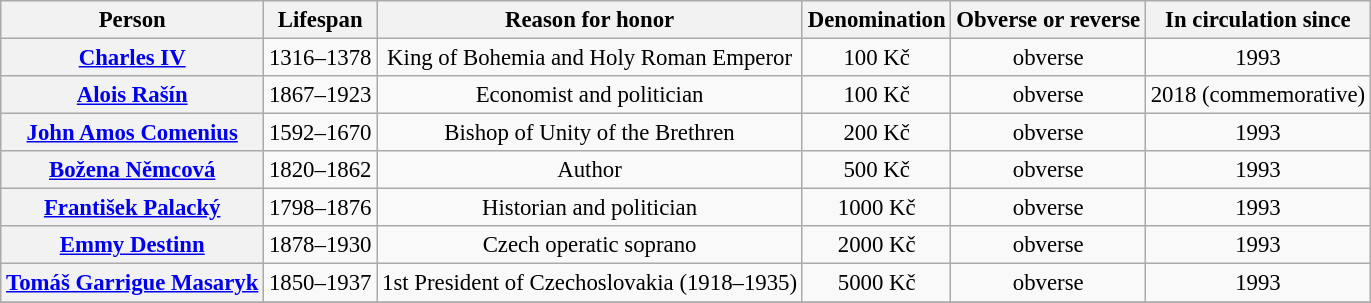<table class="wikitable" style="font-size: 95%; text-align:center;">
<tr>
<th>Person</th>
<th>Lifespan</th>
<th>Reason for honor</th>
<th>Denomination</th>
<th>Obverse or reverse</th>
<th>In circulation since</th>
</tr>
<tr>
<th><a href='#'>Charles IV</a></th>
<td>1316–1378</td>
<td>King of Bohemia and Holy Roman Emperor</td>
<td>100 Kč</td>
<td>obverse</td>
<td>1993</td>
</tr>
<tr>
<th><a href='#'>Alois Rašín</a></th>
<td>1867–1923</td>
<td>Economist and politician</td>
<td>100 Kč</td>
<td>obverse</td>
<td>2018 (commemorative)</td>
</tr>
<tr>
<th><a href='#'>John Amos Comenius</a></th>
<td>1592–1670</td>
<td>Bishop of Unity of the Brethren</td>
<td>200 Kč</td>
<td>obverse</td>
<td>1993</td>
</tr>
<tr>
<th><a href='#'>Božena Němcová</a></th>
<td>1820–1862</td>
<td>Author</td>
<td>500 Kč</td>
<td>obverse</td>
<td>1993</td>
</tr>
<tr>
<th><a href='#'>František Palacký</a></th>
<td>1798–1876</td>
<td>Historian and politician</td>
<td>1000 Kč</td>
<td>obverse</td>
<td>1993</td>
</tr>
<tr>
<th><a href='#'>Emmy Destinn</a></th>
<td>1878–1930</td>
<td>Czech operatic soprano</td>
<td>2000 Kč</td>
<td>obverse</td>
<td>1993</td>
</tr>
<tr>
<th><a href='#'>Tomáš Garrigue Masaryk</a></th>
<td>1850–1937</td>
<td>1st President of Czechoslovakia (1918–1935)</td>
<td>5000 Kč</td>
<td>obverse</td>
<td>1993</td>
</tr>
<tr>
</tr>
</table>
